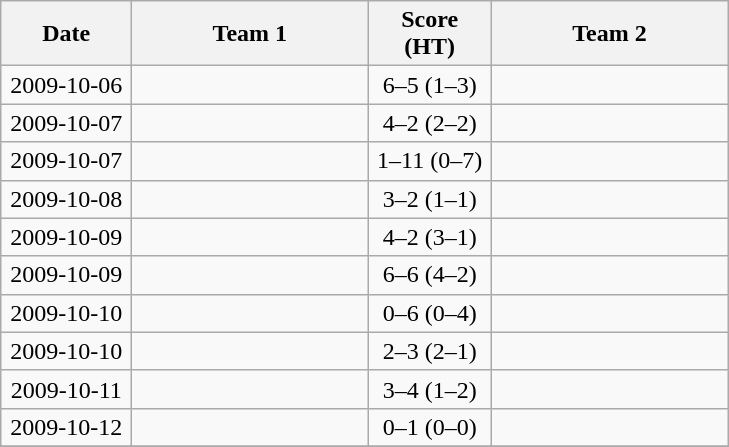<table class="wikitable">
<tr>
<th width="80">Date</th>
<th width="150">Team 1</th>
<th width="75">Score (HT)</th>
<th width="150">Team 2</th>
</tr>
<tr>
<td align="center">2009-10-06</td>
<td align="right"><strong></strong></td>
<td align="center">6–5 (1–3)</td>
<td align="left"></td>
</tr>
<tr>
<td align="center">2009-10-07</td>
<td align="right"><strong></strong></td>
<td align="center">4–2 (2–2)</td>
<td align="left"></td>
</tr>
<tr>
<td align="center">2009-10-07</td>
<td align="right"></td>
<td align="center">1–11 (0–7)</td>
<td align="left"><strong></strong></td>
</tr>
<tr>
<td align="center">2009-10-08</td>
<td align="right"><strong></strong></td>
<td align="center">3–2 (1–1)</td>
<td align="left"></td>
</tr>
<tr>
<td align="center">2009-10-09</td>
<td align="right"><strong></strong></td>
<td align="center">4–2 (3–1)</td>
<td align="left"></td>
</tr>
<tr>
<td align="center">2009-10-09</td>
<td align="right"></td>
<td align="center">6–6 (4–2)</td>
<td align="left"></td>
</tr>
<tr>
<td align="center">2009-10-10</td>
<td align="right"></td>
<td align="center">0–6 (0–4)</td>
<td align="left"><strong></strong></td>
</tr>
<tr>
<td align="center">2009-10-10</td>
<td align="right"></td>
<td align="center">2–3 (2–1)</td>
<td align="left"><strong></strong></td>
</tr>
<tr>
<td align="center">2009-10-11</td>
<td align="right"></td>
<td align="center">3–4 (1–2)</td>
<td align="left"><strong></strong></td>
</tr>
<tr>
<td align="center">2009-10-12</td>
<td align="right"></td>
<td align="center">0–1 (0–0)</td>
<td align="left"><strong></strong></td>
</tr>
<tr>
</tr>
</table>
